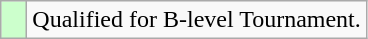<table class="wikitable">
<tr>
<td style="width:10px; background:#cfc;"></td>
<td>Qualified for B-level Tournament.</td>
</tr>
</table>
